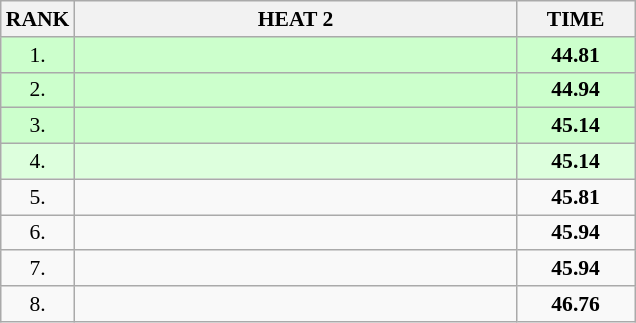<table class="wikitable" style="border-collapse: collapse; font-size: 90%;">
<tr>
<th>RANK</th>
<th style="width: 20em">HEAT 2</th>
<th style="width: 5em">TIME</th>
</tr>
<tr style="background:#ccffcc;">
<td align="center">1.</td>
<td></td>
<td align="center"><strong>44.81</strong></td>
</tr>
<tr style="background:#ccffcc;">
<td align="center">2.</td>
<td></td>
<td align="center"><strong>44.94</strong></td>
</tr>
<tr style="background:#ccffcc;">
<td align="center">3.</td>
<td></td>
<td align="center"><strong>45.14</strong></td>
</tr>
<tr style="background:#ddffdd;">
<td align="center">4.</td>
<td></td>
<td align="center"><strong>45.14</strong></td>
</tr>
<tr>
<td align="center">5.</td>
<td></td>
<td align="center"><strong>45.81</strong></td>
</tr>
<tr>
<td align="center">6.</td>
<td></td>
<td align="center"><strong>45.94</strong></td>
</tr>
<tr>
<td align="center">7.</td>
<td></td>
<td align="center"><strong>45.94</strong></td>
</tr>
<tr>
<td align="center">8.</td>
<td></td>
<td align="center"><strong>46.76</strong></td>
</tr>
</table>
